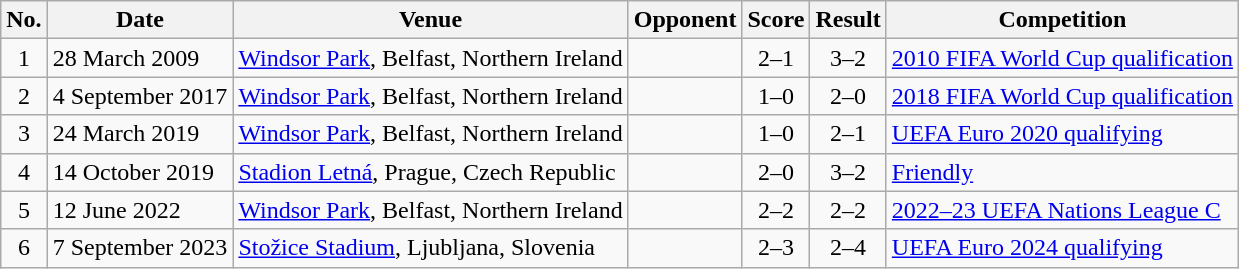<table class="wikitable sortable">
<tr>
<th>No.</th>
<th>Date</th>
<th>Venue</th>
<th>Opponent</th>
<th>Score</th>
<th>Result</th>
<th>Competition</th>
</tr>
<tr>
<td align=center>1</td>
<td>28 March 2009</td>
<td><a href='#'>Windsor Park</a>, Belfast, Northern Ireland</td>
<td></td>
<td align=center>2–1</td>
<td align=center>3–2</td>
<td><a href='#'>2010 FIFA World Cup qualification</a></td>
</tr>
<tr>
<td align=center>2</td>
<td>4 September 2017</td>
<td><a href='#'>Windsor Park</a>, Belfast, Northern Ireland</td>
<td></td>
<td align=center>1–0</td>
<td align=center>2–0</td>
<td><a href='#'>2018 FIFA World Cup qualification</a></td>
</tr>
<tr>
<td align=center>3</td>
<td>24 March 2019</td>
<td><a href='#'>Windsor Park</a>, Belfast, Northern Ireland</td>
<td></td>
<td align=center>1–0</td>
<td align=center>2–1</td>
<td><a href='#'>UEFA Euro 2020 qualifying</a></td>
</tr>
<tr>
<td align=center>4</td>
<td>14 October 2019</td>
<td><a href='#'>Stadion Letná</a>, Prague, Czech Republic</td>
<td></td>
<td align=center>2–0</td>
<td align=center>3–2</td>
<td><a href='#'>Friendly</a></td>
</tr>
<tr>
<td align=center>5</td>
<td>12 June 2022</td>
<td><a href='#'>Windsor Park</a>, Belfast, Northern Ireland</td>
<td></td>
<td align=center>2–2</td>
<td align=center>2–2</td>
<td><a href='#'>2022–23 UEFA Nations League C</a></td>
</tr>
<tr>
<td align=center>6</td>
<td>7 September 2023</td>
<td><a href='#'>Stožice Stadium</a>, Ljubljana, Slovenia</td>
<td></td>
<td align=center>2–3</td>
<td align="center">2–4</td>
<td><a href='#'>UEFA Euro 2024 qualifying</a></td>
</tr>
</table>
